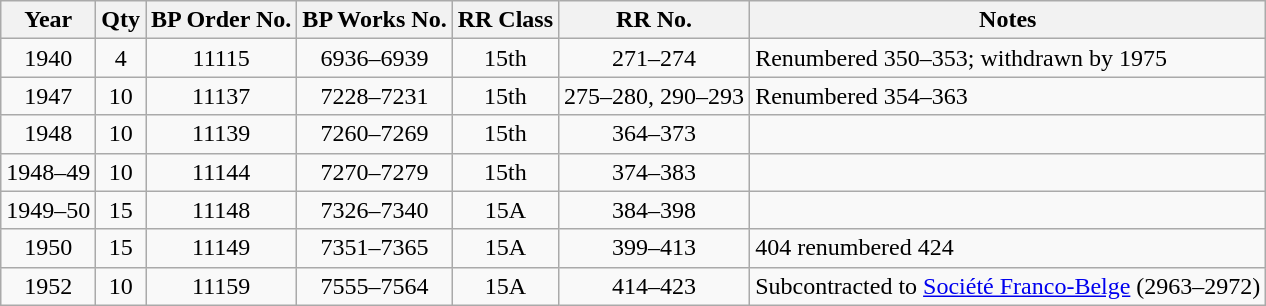<table class=wikitable style=text-align:center>
<tr>
<th>Year</th>
<th>Qty</th>
<th>BP Order No.</th>
<th>BP Works No.</th>
<th>RR Class</th>
<th>RR No.</th>
<th>Notes</th>
</tr>
<tr>
<td>1940</td>
<td>4</td>
<td>11115</td>
<td>6936–6939</td>
<td>15th</td>
<td>271–274</td>
<td align=left>Renumbered 350–353; withdrawn by 1975</td>
</tr>
<tr>
<td>1947</td>
<td>10</td>
<td>11137</td>
<td>7228–7231</td>
<td>15th</td>
<td>275–280, 290–293</td>
<td align=left>Renumbered 354–363</td>
</tr>
<tr>
<td>1948</td>
<td>10</td>
<td>11139</td>
<td>7260–7269</td>
<td>15th</td>
<td>364–373</td>
<td align=left></td>
</tr>
<tr>
<td>1948–49</td>
<td>10</td>
<td>11144</td>
<td>7270–7279</td>
<td>15th</td>
<td>374–383</td>
<td align=left></td>
</tr>
<tr>
<td>1949–50</td>
<td>15</td>
<td>11148</td>
<td>7326–7340</td>
<td>15A</td>
<td>384–398</td>
<td align=left></td>
</tr>
<tr>
<td>1950</td>
<td>15</td>
<td>11149</td>
<td>7351–7365</td>
<td>15A</td>
<td>399–413</td>
<td align=left>404 renumbered 424</td>
</tr>
<tr>
<td>1952</td>
<td>10</td>
<td>11159</td>
<td>7555–7564</td>
<td>15A</td>
<td>414–423</td>
<td align=left>Subcontracted to <a href='#'>Société Franco-Belge</a> (2963–2972)</td>
</tr>
</table>
